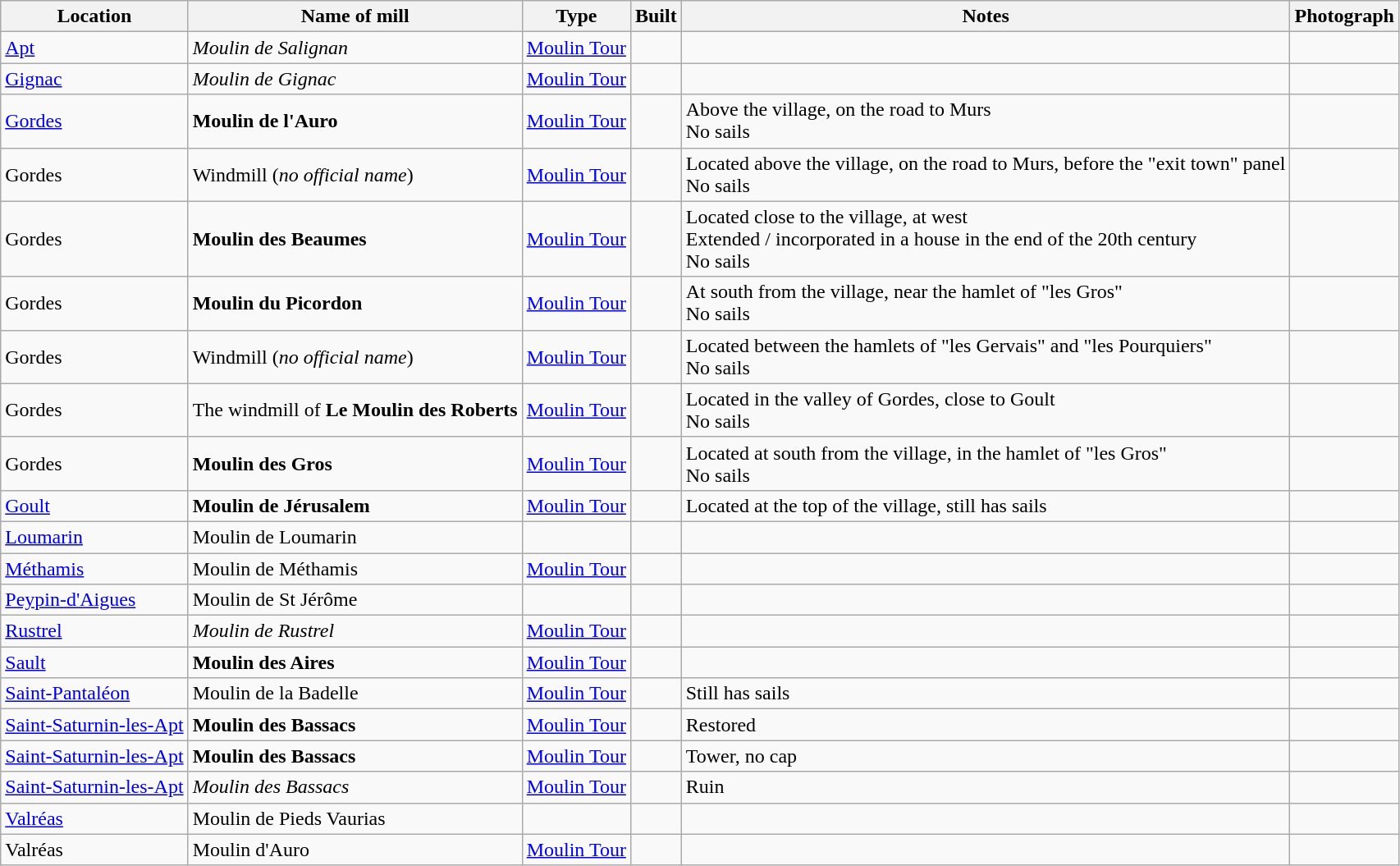<table class="wikitable">
<tr>
<th>Location</th>
<th>Name of mill</th>
<th>Type</th>
<th>Built</th>
<th>Notes</th>
<th>Photograph</th>
</tr>
<tr>
<td><a href='#'>Apt</a></td>
<td><em>Moulin de Salignan</em></td>
<td><a href='#'>Moulin Tour</a></td>
<td></td>
<td> </td>
<td></td>
</tr>
<tr>
<td><a href='#'>Gignac</a></td>
<td><em>Moulin de Gignac</em></td>
<td><a href='#'>Moulin Tour</a></td>
<td></td>
<td> </td>
<td></td>
</tr>
<tr>
<td><a href='#'>Gordes</a></td>
<td><strong>Moulin de l'Auro</strong></td>
<td><a href='#'>Moulin Tour</a></td>
<td></td>
<td>Above the village, on the road to Murs<br>No sails</td>
<td></td>
</tr>
<tr>
<td>Gordes</td>
<td>Windmill (<em>no official name</em>)</td>
<td><a href='#'>Moulin Tour</a></td>
<td></td>
<td>Located above the village, on the road to Murs, before the "exit town" panel<br>No sails</td>
<td></td>
</tr>
<tr>
<td>Gordes</td>
<td><strong>Moulin des Beaumes</strong></td>
<td><a href='#'>Moulin Tour</a></td>
<td></td>
<td>Located close to the village, at west <br>Extended / incorporated in a house in the end of the 20th century<br> No sails<br>  </td>
<td></td>
</tr>
<tr>
<td>Gordes</td>
<td><strong>Moulin du Picordon</strong></td>
<td><a href='#'>Moulin Tour</a></td>
<td></td>
<td>At south from the village, near the hamlet of "les Gros"<br> No sails<br> </td>
<td></td>
</tr>
<tr>
<td>Gordes</td>
<td>Windmill (<em>no official name</em>)</td>
<td><a href='#'>Moulin Tour</a></td>
<td></td>
<td>Located between the hamlets of "les Gervais" and "les Pourquiers" <br>No sails<br> </td>
<td></td>
</tr>
<tr>
<td>Gordes</td>
<td>The windmill of <strong>Le Moulin des Roberts</strong></td>
<td><a href='#'>Moulin Tour</a></td>
<td></td>
<td>Located in the valley of Gordes, close to Goult <br>No sails<br> </td>
<td></td>
</tr>
<tr>
<td>Gordes</td>
<td><strong>Moulin des Gros</strong></td>
<td><a href='#'>Moulin Tour</a></td>
<td></td>
<td>Located at south from the village, in the hamlet of "les Gros"<br>No sails<br>  </td>
<td></td>
</tr>
<tr>
<td><a href='#'>Goult</a></td>
<td><strong>Moulin de Jérusalem</strong></td>
<td><a href='#'>Moulin Tour</a></td>
<td></td>
<td>Located at the top of the village, still has sails<br>  </td>
<td></td>
</tr>
<tr>
<td><a href='#'>Loumarin</a></td>
<td>Moulin de Loumarin</td>
<td></td>
<td></td>
<td></td>
<td></td>
</tr>
<tr>
<td><a href='#'>Méthamis</a></td>
<td>Moulin de Méthamis</td>
<td><a href='#'>Moulin Tour</a></td>
<td></td>
<td></td>
<td></td>
</tr>
<tr>
<td><a href='#'>Peypin-d'Aigues</a></td>
<td>Moulin de St Jérôme</td>
<td></td>
<td></td>
<td></td>
<td></td>
</tr>
<tr>
<td><a href='#'>Rustrel</a></td>
<td><em>Moulin de Rustrel</em></td>
<td><a href='#'>Moulin Tour</a></td>
<td></td>
<td> </td>
<td></td>
</tr>
<tr>
<td><a href='#'>Sault</a></td>
<td><strong>Moulin des Aires</strong></td>
<td><a href='#'>Moulin Tour</a></td>
<td></td>
<td> </td>
<td></td>
</tr>
<tr>
<td><a href='#'>Saint-Pantaléon</a></td>
<td>Moulin de la Badelle</td>
<td><a href='#'>Moulin Tour</a></td>
<td></td>
<td>Still has sails <br> </td>
<td></td>
</tr>
<tr>
<td><a href='#'>Saint-Saturnin-les-Apt</a></td>
<td><strong>Moulin des Bassacs</strong></td>
<td><a href='#'>Moulin Tour</a></td>
<td></td>
<td>Restored<br> </td>
<td></td>
</tr>
<tr>
<td><a href='#'>Saint-Saturnin-les-Apt</a></td>
<td><strong>Moulin des Bassacs</strong></td>
<td><a href='#'>Moulin Tour</a></td>
<td></td>
<td>Tower, no cap<br> </td>
<td></td>
</tr>
<tr>
<td><a href='#'>Saint-Saturnin-les-Apt</a></td>
<td><em>Moulin des Bassacs</em></td>
<td><a href='#'>Moulin Tour</a></td>
<td></td>
<td>Ruin<br> </td>
<td></td>
</tr>
<tr>
<td><a href='#'>Valréas</a></td>
<td>Moulin de Pieds Vaurias</td>
<td></td>
<td></td>
<td></td>
<td></td>
</tr>
<tr>
<td>Valréas</td>
<td>Moulin d'Auro</td>
<td><a href='#'>Moulin Tour</a></td>
<td></td>
<td></td>
<td></td>
</tr>
</table>
